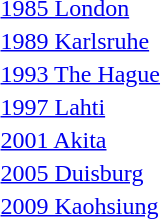<table>
<tr>
<td><a href='#'>1985 London</a></td>
<td></td>
<td></td>
<td></td>
</tr>
<tr>
<td><a href='#'>1989 Karlsruhe</a></td>
<td></td>
<td></td>
<td></td>
</tr>
<tr>
<td><a href='#'>1993 The Hague</a></td>
<td></td>
<td></td>
<td></td>
</tr>
<tr>
<td><a href='#'>1997 Lahti</a></td>
<td></td>
<td></td>
<td></td>
</tr>
<tr>
<td><a href='#'>2001 Akita</a></td>
<td></td>
<td></td>
<td></td>
</tr>
<tr>
<td><a href='#'>2005 Duisburg</a></td>
<td></td>
<td></td>
<td></td>
</tr>
<tr>
<td><a href='#'>2009 Kaohsiung</a></td>
<td></td>
<td></td>
<td></td>
</tr>
</table>
